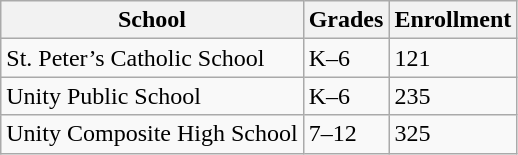<table class="wikitable">
<tr>
<th>School</th>
<th>Grades</th>
<th>Enrollment</th>
</tr>
<tr>
<td>St. Peter’s Catholic School</td>
<td>K–6</td>
<td>121</td>
</tr>
<tr>
<td>Unity Public School</td>
<td>K–6</td>
<td>235</td>
</tr>
<tr>
<td>Unity Composite High School</td>
<td>7–12</td>
<td>325</td>
</tr>
</table>
